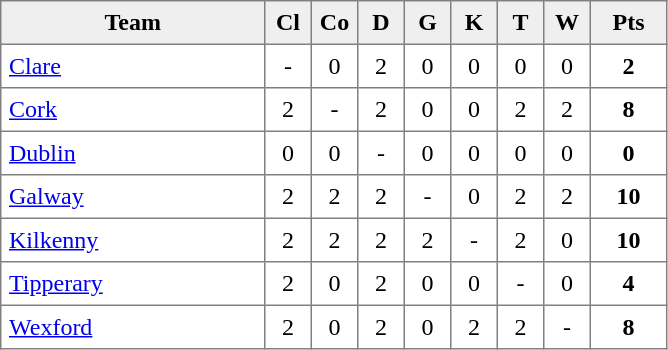<table style=border-collapse:collapse border=1 cellspacing=0 cellpadding=5>
<tr align=center bgcolor=#efefef>
<th width=165>Team</th>
<th width=20>Cl</th>
<th width=20>Co</th>
<th width=20>D</th>
<th width=20>G</th>
<th width=20>K</th>
<th width=20>T</th>
<th width=20>W</th>
<th width=40>Pts</th>
</tr>
<tr align=center style="background:#FFFFFF;">
<td style="text-align:left;"><a href='#'>Clare</a></td>
<td>-</td>
<td>0</td>
<td>2</td>
<td>0</td>
<td>0</td>
<td>0</td>
<td>0</td>
<td><strong>2</strong></td>
</tr>
<tr align=center style="background:#FFFFFF;">
<td style="text-align:left;"><a href='#'>Cork</a></td>
<td>2</td>
<td>-</td>
<td>2</td>
<td>0</td>
<td>0</td>
<td>2</td>
<td>2</td>
<td><strong>8</strong></td>
</tr>
<tr align=center style="background:#FFFFFF;">
<td style="text-align:left;"><a href='#'>Dublin</a></td>
<td>0</td>
<td>0</td>
<td>-</td>
<td>0</td>
<td>0</td>
<td>0</td>
<td>0</td>
<td><strong>0</strong></td>
</tr>
<tr align=center style="background:#FFFFFF;">
<td style="text-align:left;"><a href='#'>Galway</a></td>
<td>2</td>
<td>2</td>
<td>2</td>
<td>-</td>
<td>0</td>
<td>2</td>
<td>2</td>
<td><strong>10</strong></td>
</tr>
<tr align=center style="background:#FFFFFF;">
<td style="text-align:left;"><a href='#'>Kilkenny</a></td>
<td>2</td>
<td>2</td>
<td>2</td>
<td>2</td>
<td>-</td>
<td>2</td>
<td>0</td>
<td><strong>10</strong></td>
</tr>
<tr align=center style="background:#FFFFFF;">
<td style="text-align:left;"><a href='#'>Tipperary</a></td>
<td>2</td>
<td>0</td>
<td>2</td>
<td>0</td>
<td>0</td>
<td>-</td>
<td>0</td>
<td><strong>4</strong></td>
</tr>
<tr align=center style="background:#FFFFFF;">
<td style="text-align:left;"><a href='#'>Wexford</a></td>
<td>2</td>
<td>0</td>
<td>2</td>
<td>0</td>
<td>2</td>
<td>2</td>
<td>-</td>
<td><strong>8</strong></td>
</tr>
</table>
